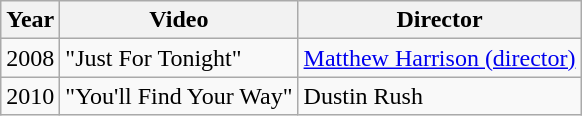<table class="wikitable">
<tr>
<th>Year</th>
<th>Video</th>
<th>Director</th>
</tr>
<tr>
<td>2008</td>
<td>"Just For Tonight"</td>
<td><a href='#'>Matthew Harrison (director)</a></td>
</tr>
<tr>
<td>2010</td>
<td>"You'll Find Your Way"</td>
<td>Dustin Rush</td>
</tr>
</table>
